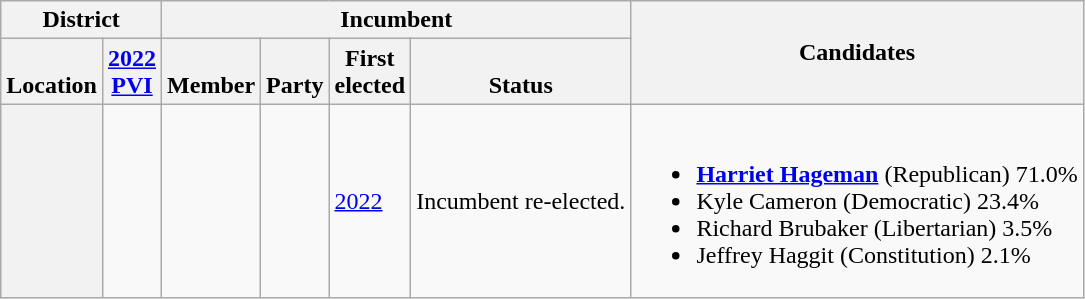<table class="wikitable sortable">
<tr>
<th colspan=2>District</th>
<th colspan=4>Incumbent</th>
<th rowspan=2 class="unsortable">Candidates</th>
</tr>
<tr valign=bottom>
<th>Location</th>
<th><a href='#'>2022<br>PVI</a></th>
<th>Member</th>
<th>Party</th>
<th>First<br>elected</th>
<th>Status</th>
</tr>
<tr>
<th></th>
<td></td>
<td></td>
<td></td>
<td><a href='#'>2022</a></td>
<td>Incumbent re-elected.</td>
<td nowrap><br><ul><li> <strong><a href='#'>Harriet Hageman</a></strong> (Republican) 71.0%</li><li>Kyle Cameron (Democratic) 23.4%</li><li>Richard Brubaker (Libertarian) 3.5%</li><li>Jeffrey Haggit (Constitution) 2.1% </li></ul></td>
</tr>
</table>
